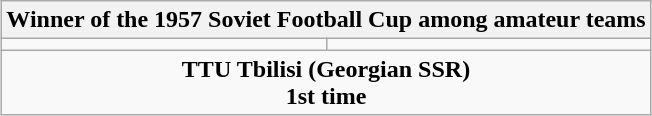<table class=wikitable style="text-align:center; margin:auto">
<tr>
<th colspan=2>Winner of the 1957 Soviet Football Cup among amateur teams</th>
</tr>
<tr>
<td></td>
<td></td>
</tr>
<tr>
<td colspan=2><strong>TTU Tbilisi (Georgian SSR)</strong><br><strong>1st time</strong></td>
</tr>
</table>
